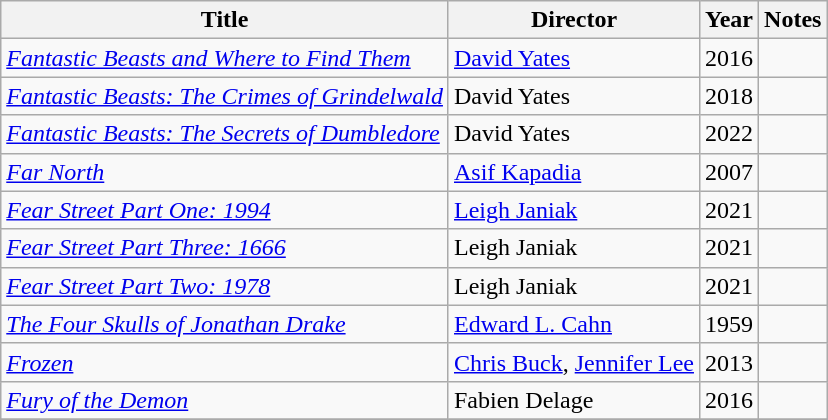<table class="wikitable">
<tr>
<th>Title</th>
<th>Director</th>
<th>Year</th>
<th>Notes</th>
</tr>
<tr>
<td><em><a href='#'>Fantastic Beasts and Where to Find Them</a></em></td>
<td><a href='#'>David Yates</a></td>
<td>2016</td>
<td></td>
</tr>
<tr>
<td><em><a href='#'>Fantastic Beasts: The Crimes of Grindelwald</a></em></td>
<td>David Yates</td>
<td>2018</td>
<td></td>
</tr>
<tr>
<td><em><a href='#'>Fantastic Beasts: The Secrets of Dumbledore</a></em></td>
<td>David Yates</td>
<td>2022</td>
<td></td>
</tr>
<tr>
<td><em><a href='#'>Far North</a></em></td>
<td><a href='#'>Asif Kapadia</a></td>
<td>2007</td>
<td></td>
</tr>
<tr>
<td><em><a href='#'>Fear Street Part One: 1994</a></em></td>
<td><a href='#'>Leigh Janiak</a></td>
<td>2021</td>
<td></td>
</tr>
<tr>
<td><em><a href='#'>Fear Street Part Three: 1666</a></em></td>
<td>Leigh Janiak</td>
<td>2021</td>
<td></td>
</tr>
<tr>
<td><em><a href='#'>Fear Street Part Two: 1978</a></em></td>
<td>Leigh Janiak</td>
<td>2021</td>
<td></td>
</tr>
<tr>
<td><em><a href='#'>The Four Skulls of Jonathan Drake</a></em></td>
<td><a href='#'>Edward L. Cahn</a></td>
<td>1959</td>
<td></td>
</tr>
<tr>
<td><em><a href='#'>Frozen</a></em></td>
<td><a href='#'>Chris Buck</a>, <a href='#'>Jennifer Lee</a></td>
<td>2013</td>
<td></td>
</tr>
<tr>
<td><em><a href='#'>Fury of the Demon</a></em></td>
<td>Fabien Delage</td>
<td>2016</td>
<td></td>
</tr>
<tr>
</tr>
</table>
